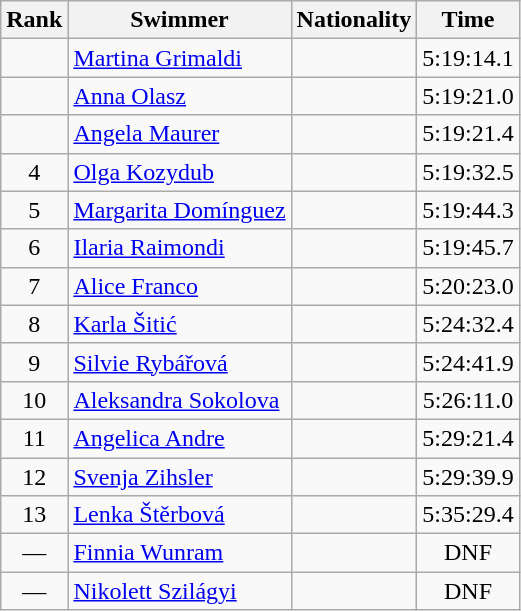<table class="wikitable sortable" border="1" style="text-align:center">
<tr>
<th>Rank</th>
<th>Swimmer</th>
<th>Nationality</th>
<th>Time</th>
</tr>
<tr>
<td></td>
<td align=left><a href='#'>Martina Grimaldi</a></td>
<td align=left></td>
<td>5:19:14.1</td>
</tr>
<tr>
<td></td>
<td align=left><a href='#'>Anna Olasz</a></td>
<td align=left></td>
<td>5:19:21.0</td>
</tr>
<tr>
<td></td>
<td align=left><a href='#'>Angela Maurer</a></td>
<td align=left></td>
<td>5:19:21.4</td>
</tr>
<tr>
<td>4</td>
<td align=left><a href='#'>Olga Kozydub</a></td>
<td align=left></td>
<td>5:19:32.5</td>
</tr>
<tr>
<td>5</td>
<td align=left><a href='#'>Margarita Domínguez</a></td>
<td align=left></td>
<td>5:19:44.3</td>
</tr>
<tr>
<td>6</td>
<td align=left><a href='#'>Ilaria Raimondi</a></td>
<td align=left></td>
<td>5:19:45.7</td>
</tr>
<tr>
<td>7</td>
<td align=left><a href='#'>Alice Franco</a></td>
<td align=left></td>
<td>5:20:23.0</td>
</tr>
<tr>
<td>8</td>
<td align=left><a href='#'>Karla Šitić</a></td>
<td align=left></td>
<td>5:24:32.4</td>
</tr>
<tr>
<td>9</td>
<td align=left><a href='#'>Silvie Rybářová</a></td>
<td align=left></td>
<td>5:24:41.9</td>
</tr>
<tr>
<td>10</td>
<td align=left><a href='#'>Aleksandra Sokolova</a></td>
<td align=left></td>
<td>5:26:11.0</td>
</tr>
<tr>
<td>11</td>
<td align=left><a href='#'>Angelica Andre</a></td>
<td align=left></td>
<td>5:29:21.4</td>
</tr>
<tr>
<td>12</td>
<td align=left><a href='#'>Svenja Zihsler</a></td>
<td align=left></td>
<td>5:29:39.9</td>
</tr>
<tr>
<td>13</td>
<td align=left><a href='#'>Lenka Štěrbová</a></td>
<td align=left></td>
<td>5:35:29.4</td>
</tr>
<tr>
<td>—</td>
<td align=left><a href='#'>Finnia Wunram</a></td>
<td align=left></td>
<td>DNF</td>
</tr>
<tr>
<td>—</td>
<td align=left><a href='#'>Nikolett Szilágyi</a></td>
<td align=left></td>
<td>DNF</td>
</tr>
</table>
